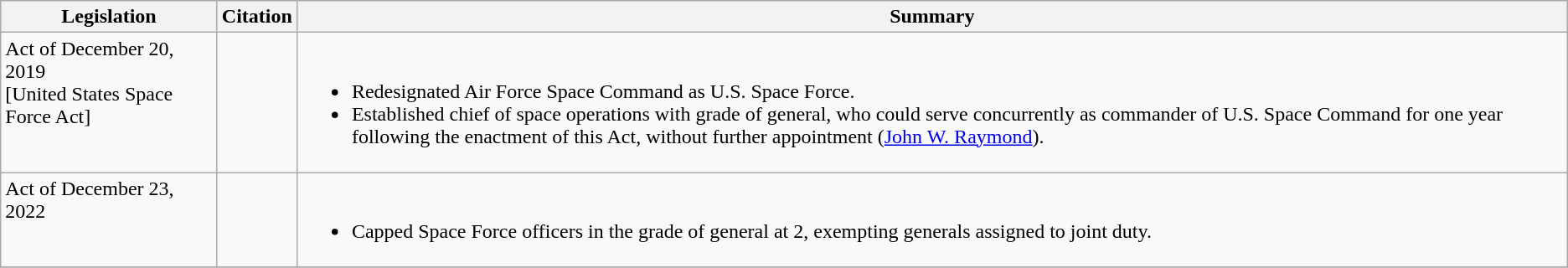<table class="wikitable">
<tr>
<th width=165>Legislation</th>
<th>Citation</th>
<th>Summary</th>
</tr>
<tr valign=top>
<td>Act of December 20, 2019<br>[United States Space Force Act]</td>
<td> <br> </td>
<td><br><ul><li>Redesignated Air Force Space Command as U.S. Space Force.</li><li>Established chief of space operations with grade of general, who could serve concurrently as commander of U.S. Space Command for one year following the enactment of this Act, without further appointment (<a href='#'>John W. Raymond</a>).</li></ul></td>
</tr>
<tr valign=top>
<td>Act of December 23, 2022</td>
<td> </td>
<td><br><ul><li>Capped Space Force officers in the grade of general at 2, exempting generals assigned to joint duty.</li></ul></td>
</tr>
<tr>
</tr>
</table>
